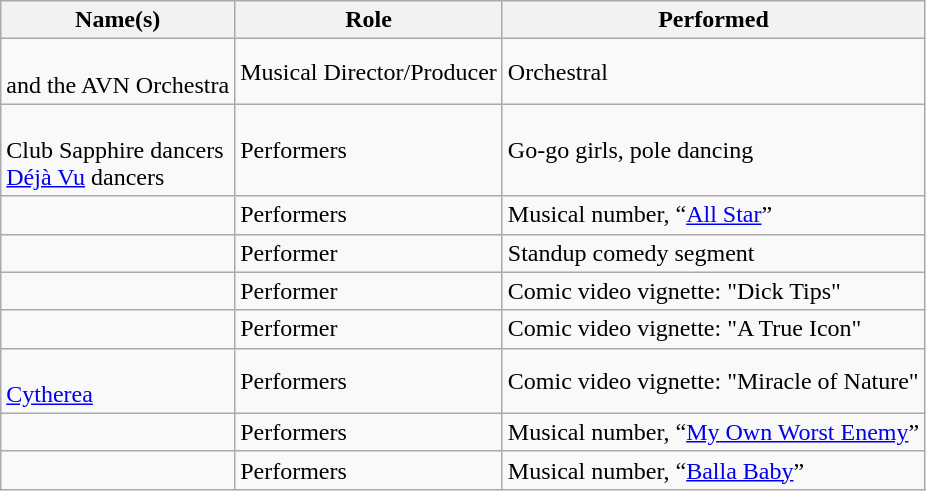<table class="wikitable sortable">
<tr>
<th>Name(s)</th>
<th>Role</th>
<th>Performed</th>
</tr>
<tr>
<td><br>and the AVN Orchestra</td>
<td>Musical Director/Producer</td>
<td>Orchestral</td>
</tr>
<tr>
<td><br>Club Sapphire dancers<br><a href='#'>Déjà Vu</a> dancers</td>
<td>Performers</td>
<td>Go-go girls, pole dancing</td>
</tr>
<tr>
<td></td>
<td>Performers</td>
<td>Musical number, “<a href='#'>All Star</a>”</td>
</tr>
<tr>
<td></td>
<td>Performer</td>
<td>Standup comedy segment</td>
</tr>
<tr>
<td></td>
<td>Performer</td>
<td>Comic video vignette: "Dick Tips"</td>
</tr>
<tr>
<td></td>
<td>Performer</td>
<td>Comic video vignette: "A True Icon"</td>
</tr>
<tr>
<td><br><a href='#'>Cytherea</a></td>
<td>Performers</td>
<td>Comic video vignette: "Miracle of Nature"</td>
</tr>
<tr>
<td></td>
<td>Performers</td>
<td>Musical number, “<a href='#'>My Own Worst Enemy</a>”</td>
</tr>
<tr>
<td></td>
<td>Performers</td>
<td>Musical number, “<a href='#'>Balla Baby</a>”</td>
</tr>
</table>
